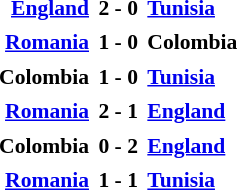<table cellpadding="2" style="font-size:90%; margin: 0 auto;">
<tr>
<td style="width:40%; text-align:right;"><strong><a href='#'>England</a></strong></td>
<td style="text-align:center;"><strong>2 - 0</strong></td>
<td><strong><a href='#'>Tunisia</a></strong></td>
</tr>
<tr>
<td style="width:40%; text-align:right;"><strong><a href='#'>Romania</a></strong></td>
<td style="text-align:center;"><strong>1 - 0</strong></td>
<td><strong>Colombia</strong></td>
</tr>
<tr>
<td style="width:40%; text-align:right;"><strong>Colombia</strong></td>
<td style="text-align:center;"><strong>1 - 0</strong></td>
<td><strong><a href='#'>Tunisia</a></strong></td>
</tr>
<tr>
<td style="width:40%; text-align:right;"><strong><a href='#'>Romania</a></strong></td>
<td style="text-align:center;"><strong>2 - 1</strong></td>
<td><strong><a href='#'>England</a></strong></td>
</tr>
<tr>
<td style="width:40%; text-align:right;"><strong>Colombia</strong></td>
<td style="text-align:center;"><strong>0 - 2</strong></td>
<td><strong><a href='#'>England</a></strong></td>
</tr>
<tr>
<td style="width:40%; text-align:right;"><strong><a href='#'>Romania</a></strong></td>
<td style="text-align:center;"><strong>1 - 1</strong></td>
<td><strong><a href='#'>Tunisia</a></strong></td>
</tr>
</table>
